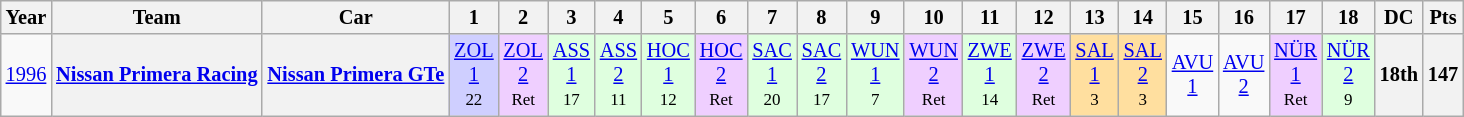<table class="wikitable" style="text-align:center; font-size:85%">
<tr>
<th>Year</th>
<th>Team</th>
<th>Car</th>
<th>1</th>
<th>2</th>
<th>3</th>
<th>4</th>
<th>5</th>
<th>6</th>
<th>7</th>
<th>8</th>
<th>9</th>
<th>10</th>
<th>11</th>
<th>12</th>
<th>13</th>
<th>14</th>
<th>15</th>
<th>16</th>
<th>17</th>
<th>18</th>
<th>DC</th>
<th>Pts</th>
</tr>
<tr>
<td><a href='#'>1996</a></td>
<th nowrap><a href='#'>Nissan Primera Racing</a></th>
<th nowrap><a href='#'>Nissan Primera GTe</a></th>
<td style="background:#CFCFFF;"><a href='#'>ZOL<br>1</a><br><small>22</small></td>
<td style="background:#EFCFFF;"><a href='#'>ZOL<br>2</a><br><small>Ret</small></td>
<td style="background:#DFFFDF;"><a href='#'>ASS<br>1</a><br><small>17</small></td>
<td style="background:#DFFFDF;"><a href='#'>ASS<br>2</a><br><small>11</small></td>
<td style="background:#DFFFDF;"><a href='#'>HOC<br>1</a><br><small>12</small></td>
<td style="background:#EFCFFF;"><a href='#'>HOC<br>2</a><br><small>Ret</small></td>
<td style="background:#DFFFDF;"><a href='#'>SAC<br>1</a><br><small>20</small></td>
<td style="background:#DFFFDF;"><a href='#'>SAC<br>2</a><br><small>17</small></td>
<td style="background:#DFFFDF;"><a href='#'>WUN<br>1</a><br><small>7</small></td>
<td style="background:#EFCFFF;"><a href='#'>WUN<br>2</a><br><small>Ret</small></td>
<td style="background:#DFFFDF;"><a href='#'>ZWE<br>1</a><br><small>14</small></td>
<td style="background:#EFCFFF;"><a href='#'>ZWE<br>2</a><br><small>Ret</small></td>
<td style="background:#FFDF9F;"><a href='#'>SAL<br>1</a><br><small>3</small></td>
<td style="background:#FFDF9F;"><a href='#'>SAL<br>2</a><br><small>3</small></td>
<td><a href='#'>AVU<br>1</a></td>
<td><a href='#'>AVU<br>2</a></td>
<td style="background:#EFCFFF;"><a href='#'>NÜR<br>1</a><br><small>Ret</small></td>
<td style="background:#DFFFDF;"><a href='#'>NÜR<br>2</a><br><small>9</small></td>
<th>18th</th>
<th>147</th>
</tr>
</table>
